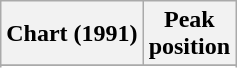<table class="wikitable sortable">
<tr>
<th align="left">Chart (1991)</th>
<th align="center">Peak<br>position</th>
</tr>
<tr>
</tr>
<tr>
</tr>
</table>
